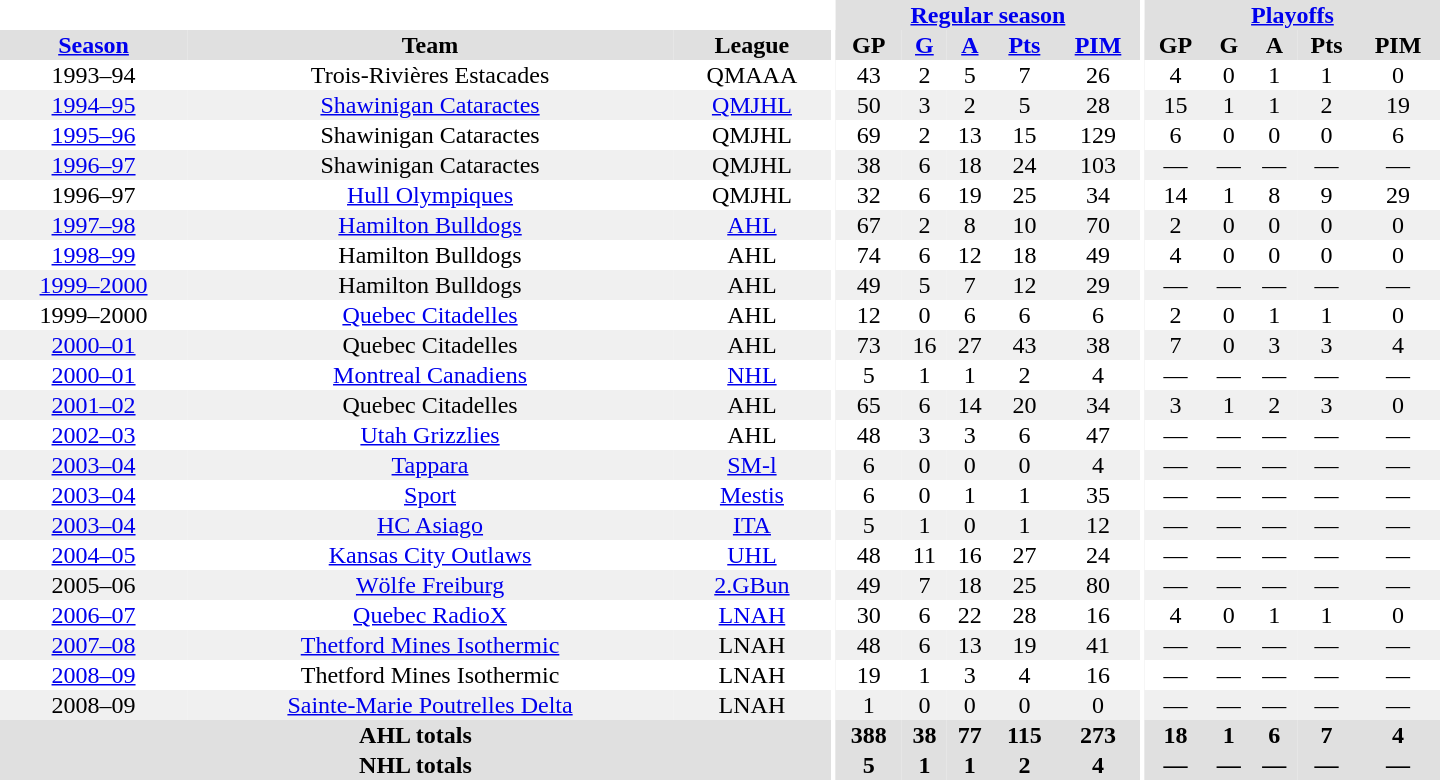<table border="0" cellpadding="1" cellspacing="0" style="text-align:center; width:60em">
<tr bgcolor="#e0e0e0">
<th colspan="3" bgcolor="#ffffff"></th>
<th rowspan="99" bgcolor="#ffffff"></th>
<th colspan="5"><a href='#'>Regular season</a></th>
<th rowspan="99" bgcolor="#ffffff"></th>
<th colspan="5"><a href='#'>Playoffs</a></th>
</tr>
<tr bgcolor="#e0e0e0">
<th><a href='#'>Season</a></th>
<th>Team</th>
<th>League</th>
<th>GP</th>
<th><a href='#'>G</a></th>
<th><a href='#'>A</a></th>
<th><a href='#'>Pts</a></th>
<th><a href='#'>PIM</a></th>
<th>GP</th>
<th>G</th>
<th>A</th>
<th>Pts</th>
<th>PIM</th>
</tr>
<tr>
<td>1993–94</td>
<td>Trois-Rivières Estacades</td>
<td>QMAAA</td>
<td>43</td>
<td>2</td>
<td>5</td>
<td>7</td>
<td>26</td>
<td>4</td>
<td>0</td>
<td>1</td>
<td>1</td>
<td>0</td>
</tr>
<tr bgcolor="#f0f0f0">
<td><a href='#'>1994–95</a></td>
<td><a href='#'>Shawinigan Cataractes</a></td>
<td><a href='#'>QMJHL</a></td>
<td>50</td>
<td>3</td>
<td>2</td>
<td>5</td>
<td>28</td>
<td>15</td>
<td>1</td>
<td>1</td>
<td>2</td>
<td>19</td>
</tr>
<tr>
<td><a href='#'>1995–96</a></td>
<td>Shawinigan Cataractes</td>
<td>QMJHL</td>
<td>69</td>
<td>2</td>
<td>13</td>
<td>15</td>
<td>129</td>
<td>6</td>
<td>0</td>
<td>0</td>
<td>0</td>
<td>6</td>
</tr>
<tr bgcolor="#f0f0f0">
<td><a href='#'>1996–97</a></td>
<td>Shawinigan Cataractes</td>
<td>QMJHL</td>
<td>38</td>
<td>6</td>
<td>18</td>
<td>24</td>
<td>103</td>
<td>—</td>
<td>—</td>
<td>—</td>
<td>—</td>
<td>—</td>
</tr>
<tr>
<td>1996–97</td>
<td><a href='#'>Hull Olympiques</a></td>
<td>QMJHL</td>
<td>32</td>
<td>6</td>
<td>19</td>
<td>25</td>
<td>34</td>
<td>14</td>
<td>1</td>
<td>8</td>
<td>9</td>
<td>29</td>
</tr>
<tr bgcolor="#f0f0f0">
<td><a href='#'>1997–98</a></td>
<td><a href='#'>Hamilton Bulldogs</a></td>
<td><a href='#'>AHL</a></td>
<td>67</td>
<td>2</td>
<td>8</td>
<td>10</td>
<td>70</td>
<td>2</td>
<td>0</td>
<td>0</td>
<td>0</td>
<td>0</td>
</tr>
<tr>
<td><a href='#'>1998–99</a></td>
<td>Hamilton Bulldogs</td>
<td>AHL</td>
<td>74</td>
<td>6</td>
<td>12</td>
<td>18</td>
<td>49</td>
<td>4</td>
<td>0</td>
<td>0</td>
<td>0</td>
<td>0</td>
</tr>
<tr bgcolor="#f0f0f0">
<td><a href='#'>1999–2000</a></td>
<td>Hamilton Bulldogs</td>
<td>AHL</td>
<td>49</td>
<td>5</td>
<td>7</td>
<td>12</td>
<td>29</td>
<td>—</td>
<td>—</td>
<td>—</td>
<td>—</td>
<td>—</td>
</tr>
<tr>
<td>1999–2000</td>
<td><a href='#'>Quebec Citadelles</a></td>
<td>AHL</td>
<td>12</td>
<td>0</td>
<td>6</td>
<td>6</td>
<td>6</td>
<td>2</td>
<td>0</td>
<td>1</td>
<td>1</td>
<td>0</td>
</tr>
<tr bgcolor="#f0f0f0">
<td><a href='#'>2000–01</a></td>
<td>Quebec Citadelles</td>
<td>AHL</td>
<td>73</td>
<td>16</td>
<td>27</td>
<td>43</td>
<td>38</td>
<td>7</td>
<td>0</td>
<td>3</td>
<td>3</td>
<td>4</td>
</tr>
<tr>
<td><a href='#'>2000–01</a></td>
<td><a href='#'>Montreal Canadiens</a></td>
<td><a href='#'>NHL</a></td>
<td>5</td>
<td>1</td>
<td>1</td>
<td>2</td>
<td>4</td>
<td>—</td>
<td>—</td>
<td>—</td>
<td>—</td>
<td>—</td>
</tr>
<tr bgcolor="#f0f0f0">
<td><a href='#'>2001–02</a></td>
<td>Quebec Citadelles</td>
<td>AHL</td>
<td>65</td>
<td>6</td>
<td>14</td>
<td>20</td>
<td>34</td>
<td>3</td>
<td>1</td>
<td>2</td>
<td>3</td>
<td>0</td>
</tr>
<tr>
<td><a href='#'>2002–03</a></td>
<td><a href='#'>Utah Grizzlies</a></td>
<td>AHL</td>
<td>48</td>
<td>3</td>
<td>3</td>
<td>6</td>
<td>47</td>
<td>—</td>
<td>—</td>
<td>—</td>
<td>—</td>
<td>—</td>
</tr>
<tr bgcolor="#f0f0f0">
<td><a href='#'>2003–04</a></td>
<td><a href='#'>Tappara</a></td>
<td><a href='#'>SM-l</a></td>
<td>6</td>
<td>0</td>
<td>0</td>
<td>0</td>
<td>4</td>
<td>—</td>
<td>—</td>
<td>—</td>
<td>—</td>
<td>—</td>
</tr>
<tr>
<td><a href='#'>2003–04</a></td>
<td><a href='#'>Sport</a></td>
<td><a href='#'>Mestis</a></td>
<td>6</td>
<td>0</td>
<td>1</td>
<td>1</td>
<td>35</td>
<td>—</td>
<td>—</td>
<td>—</td>
<td>—</td>
<td>—</td>
</tr>
<tr bgcolor="#f0f0f0">
<td><a href='#'>2003–04</a></td>
<td><a href='#'>HC Asiago</a></td>
<td><a href='#'>ITA</a></td>
<td>5</td>
<td>1</td>
<td>0</td>
<td>1</td>
<td>12</td>
<td>—</td>
<td>—</td>
<td>—</td>
<td>—</td>
<td>—</td>
</tr>
<tr>
<td><a href='#'>2004–05</a></td>
<td><a href='#'>Kansas City Outlaws</a></td>
<td><a href='#'>UHL</a></td>
<td>48</td>
<td>11</td>
<td>16</td>
<td>27</td>
<td>24</td>
<td>—</td>
<td>—</td>
<td>—</td>
<td>—</td>
<td>—</td>
</tr>
<tr bgcolor="#f0f0f0">
<td>2005–06</td>
<td><a href='#'>Wölfe Freiburg</a></td>
<td><a href='#'>2.GBun</a></td>
<td>49</td>
<td>7</td>
<td>18</td>
<td>25</td>
<td>80</td>
<td>—</td>
<td>—</td>
<td>—</td>
<td>—</td>
<td>—</td>
</tr>
<tr>
<td><a href='#'>2006–07</a></td>
<td><a href='#'>Quebec RadioX</a></td>
<td><a href='#'>LNAH</a></td>
<td>30</td>
<td>6</td>
<td>22</td>
<td>28</td>
<td>16</td>
<td>4</td>
<td>0</td>
<td>1</td>
<td>1</td>
<td>0</td>
</tr>
<tr bgcolor="#f0f0f0">
<td><a href='#'>2007–08</a></td>
<td><a href='#'>Thetford Mines Isothermic</a></td>
<td>LNAH</td>
<td>48</td>
<td>6</td>
<td>13</td>
<td>19</td>
<td>41</td>
<td>—</td>
<td>—</td>
<td>—</td>
<td>—</td>
<td>—</td>
</tr>
<tr>
<td><a href='#'>2008–09</a></td>
<td>Thetford Mines Isothermic</td>
<td>LNAH</td>
<td>19</td>
<td>1</td>
<td>3</td>
<td>4</td>
<td>16</td>
<td>—</td>
<td>—</td>
<td>—</td>
<td>—</td>
<td>—</td>
</tr>
<tr bgcolor="#f0f0f0">
<td>2008–09</td>
<td><a href='#'>Sainte-Marie Poutrelles Delta</a></td>
<td>LNAH</td>
<td>1</td>
<td>0</td>
<td>0</td>
<td>0</td>
<td>0</td>
<td>—</td>
<td>—</td>
<td>—</td>
<td>—</td>
<td>—</td>
</tr>
<tr bgcolor="#e0e0e0">
<th colspan="3">AHL totals</th>
<th>388</th>
<th>38</th>
<th>77</th>
<th>115</th>
<th>273</th>
<th>18</th>
<th>1</th>
<th>6</th>
<th>7</th>
<th>4</th>
</tr>
<tr bgcolor="#e0e0e0">
<th colspan="3">NHL totals</th>
<th>5</th>
<th>1</th>
<th>1</th>
<th>2</th>
<th>4</th>
<th>—</th>
<th>—</th>
<th>—</th>
<th>—</th>
<th>—</th>
</tr>
</table>
